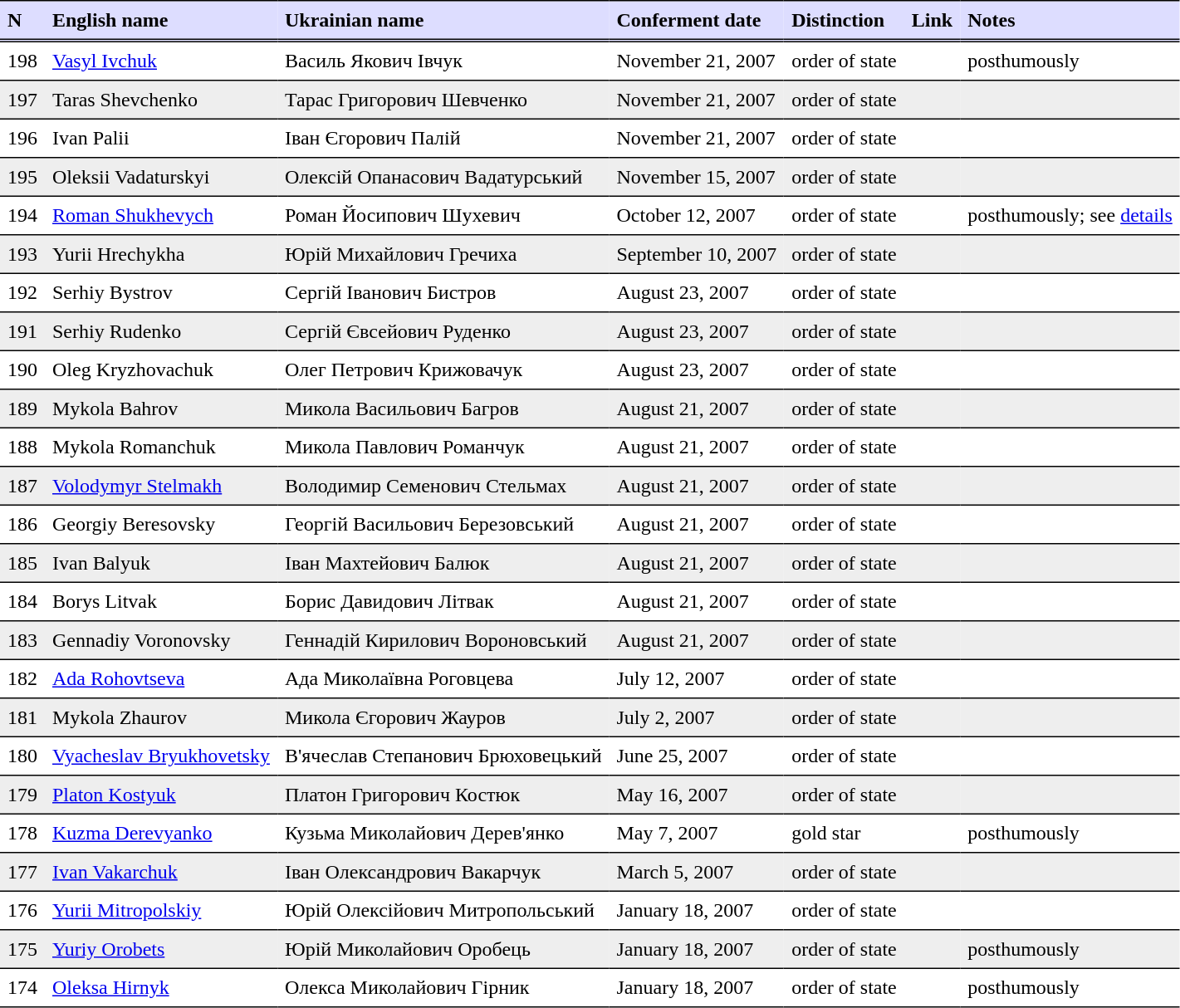<table border=1 cellspacing=0 cellpadding=6 style="border-collapse:collapse; border:0 none;" frame=void rules=rows>
<tr valign=bottom style="border-bottom:3px double black;background:#ddddff;">
<th align=left>N</th>
<th align=left>English name</th>
<th align=left>Ukrainian name</th>
<th align=left>Conferment date</th>
<th align=left>Distinction</th>
<th align=left>Link</th>
<th align=left>Notes</th>
</tr>
<tr valign=top style="border-bottom:1px solid black;">
<td>198</td>
<td><a href='#'>Vasyl Ivchuk</a></td>
<td>Василь Якович Івчук</td>
<td>November 21, 2007</td>
<td>order of state</td>
<td></td>
<td>posthumously</td>
</tr>
<tr valign=top style="border-bottom:1px solid black;background:#eee;">
<td>197</td>
<td>Taras Shevchenko</td>
<td>Тарас Григорович Шевченко</td>
<td>November 21, 2007</td>
<td>order of state</td>
<td></td>
<td></td>
</tr>
<tr valign=top style="border-bottom:1px solid black;">
<td>196</td>
<td>Ivan Palii</td>
<td>Іван Єгорович Палій</td>
<td>November 21, 2007</td>
<td>order of state</td>
<td></td>
<td></td>
</tr>
<tr valign=top style="border-bottom:1px solid black;background:#eee;">
<td>195</td>
<td>Oleksii Vadaturskyi</td>
<td>Олексій Опанасович Вадатурський</td>
<td>November 15, 2007</td>
<td>order of state</td>
<td></td>
<td></td>
</tr>
<tr valign=top style="border-bottom:1px solid black;">
<td>194</td>
<td><a href='#'>Roman Shukhevych</a></td>
<td>Роман Йосипович Шухевич</td>
<td>October 12, 2007</td>
<td>order of state</td>
<td></td>
<td>posthumously; see <a href='#'>details</a></td>
</tr>
<tr valign=top style="border-bottom:1px solid black;background:#eee;">
<td>193</td>
<td>Yurii Hrechykha</td>
<td>Юрій Михайлович Гречиха</td>
<td>September 10, 2007</td>
<td>order of state</td>
<td></td>
<td></td>
</tr>
<tr valign=top style="border-bottom:1px solid black;">
<td>192</td>
<td>Serhiy Bystrov</td>
<td>Сергій Іванович Бистров</td>
<td>August 23, 2007</td>
<td>order of state</td>
<td></td>
<td></td>
</tr>
<tr valign=top style="border-bottom:1px solid black;background:#eee;">
<td>191</td>
<td>Serhiy Rudenko</td>
<td>Сергій Євсейович Руденко</td>
<td>August 23, 2007</td>
<td>order of state</td>
<td></td>
<td></td>
</tr>
<tr valign=top style="border-bottom:1px solid black;">
<td>190</td>
<td>Oleg Kryzhovachuk</td>
<td>Олег Петрович Крижовачук</td>
<td>August 23, 2007</td>
<td>order of state</td>
<td></td>
<td></td>
</tr>
<tr valign=top style="border-bottom:1px solid black;background:#eee;">
<td>189</td>
<td>Mykola Bahrov</td>
<td>Микола Васильович Багров</td>
<td>August 21, 2007</td>
<td>order of state</td>
<td></td>
<td></td>
</tr>
<tr valign=top style="border-bottom:1px solid black;">
<td>188</td>
<td>Mykola Romanchuk</td>
<td>Микола Павлович Романчук</td>
<td>August 21, 2007</td>
<td>order of state</td>
<td></td>
<td></td>
</tr>
<tr valign=top style="border-bottom:1px solid black;background:#eee;">
<td>187</td>
<td><a href='#'>Volodymyr Stelmakh</a></td>
<td>Володимир Семенович Стельмах</td>
<td>August 21, 2007</td>
<td>order of state</td>
<td></td>
<td></td>
</tr>
<tr valign=top style="border-bottom:1px solid black;">
<td>186</td>
<td>Georgiy Beresovsky</td>
<td>Георгій Васильович Березовський</td>
<td>August 21, 2007</td>
<td>order of state</td>
<td></td>
<td></td>
</tr>
<tr valign=top style="border-bottom:1px solid black;background:#eee;">
<td>185</td>
<td>Ivan Balyuk</td>
<td>Іван Махтейович Балюк</td>
<td>August 21, 2007</td>
<td>order of state</td>
<td></td>
<td></td>
</tr>
<tr valign=top style="border-bottom:1px solid black;">
<td>184</td>
<td>Borys Litvak</td>
<td>Борис Давидович Лiтвак</td>
<td>August 21, 2007</td>
<td>order of state</td>
<td></td>
<td></td>
</tr>
<tr valign=top style="border-bottom:1px solid black;background:#eee;">
<td>183</td>
<td>Gennadiy Voronovsky</td>
<td>Геннадій Кирилович Вороновський</td>
<td>August 21, 2007</td>
<td>order of state</td>
<td></td>
<td></td>
</tr>
<tr valign=top style="border-bottom:1px solid black;">
<td>182</td>
<td><a href='#'>Ada Rohovtseva</a></td>
<td>Ада Миколаївна Роговцева</td>
<td>July 12, 2007</td>
<td>order of state</td>
<td></td>
<td></td>
</tr>
<tr valign=top style="border-bottom:1px solid black;background:#eee;">
<td>181</td>
<td>Mykola Zhaurov</td>
<td>Микола Єгорович Жауров</td>
<td>July 2, 2007</td>
<td>order of state</td>
<td></td>
<td></td>
</tr>
<tr valign=top style="border-bottom:1px solid black;">
<td>180</td>
<td><a href='#'>Vyacheslav Bryukhovetsky</a></td>
<td>В'ячеслав Степанович Брюховецький</td>
<td>June 25, 2007</td>
<td>order of state</td>
<td></td>
<td></td>
</tr>
<tr valign=top style="border-bottom:1px solid black;background:#eee;">
<td>179</td>
<td><a href='#'>Platon Kostyuk</a></td>
<td>Платон Григорович Костюк</td>
<td>May 16, 2007</td>
<td>order of state</td>
<td></td>
<td></td>
</tr>
<tr valign=top style="border-bottom:1px solid black;">
<td>178</td>
<td><a href='#'>Kuzma Derevyanko</a></td>
<td>Кузьма Миколайович Дерев'янко</td>
<td>May 7, 2007</td>
<td>gold star</td>
<td></td>
<td>posthumously</td>
</tr>
<tr valign=top style="border-bottom:1px solid black;background:#eee;">
<td>177</td>
<td><a href='#'>Ivan Vakarchuk</a></td>
<td>Іван Олександрович Вакарчук</td>
<td>March 5, 2007</td>
<td>order of state</td>
<td></td>
<td></td>
</tr>
<tr valign=top style="border-bottom:1px solid black;">
<td>176</td>
<td><a href='#'>Yurii Mitropolskiy</a></td>
<td>Юрiй Олексiйович Митропольський</td>
<td>January 18, 2007</td>
<td>order of state</td>
<td></td>
<td></td>
</tr>
<tr valign=top style="border-bottom:1px solid black;background:#eee;">
<td>175</td>
<td><a href='#'>Yuriy Orobets</a></td>
<td>Юрiй Миколайович Оробець</td>
<td>January 18, 2007</td>
<td>order of state</td>
<td></td>
<td>posthumously</td>
</tr>
<tr valign=top style="border-bottom:1px solid black;">
<td>174</td>
<td><a href='#'>Oleksa Hirnyk</a></td>
<td>Олекса Миколайович Гiрник</td>
<td>January 18, 2007</td>
<td>order of state</td>
<td></td>
<td>posthumously</td>
</tr>
</table>
